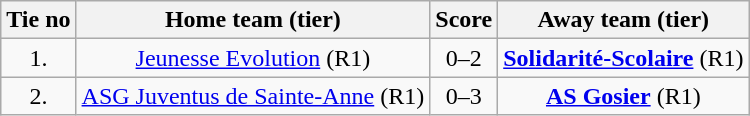<table class="wikitable" style="text-align: center">
<tr>
<th>Tie no</th>
<th>Home team (tier)</th>
<th>Score</th>
<th>Away team (tier)</th>
</tr>
<tr>
<td>1.</td>
<td> <a href='#'>Jeunesse Evolution</a> (R1)</td>
<td>0–2</td>
<td><strong><a href='#'>Solidarité-Scolaire</a></strong> (R1) </td>
</tr>
<tr>
<td>2.</td>
<td> <a href='#'>ASG Juventus de Sainte-Anne</a> (R1)</td>
<td>0–3</td>
<td><strong><a href='#'>AS Gosier</a></strong> (R1) </td>
</tr>
</table>
